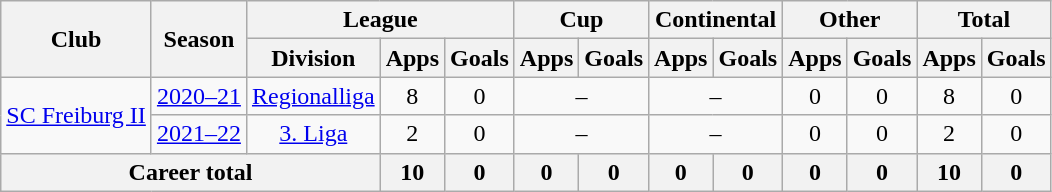<table class="wikitable" style="text-align:center">
<tr>
<th rowspan="2">Club</th>
<th rowspan="2">Season</th>
<th colspan="3">League</th>
<th colspan="2">Cup</th>
<th colspan="2">Continental</th>
<th colspan="2">Other</th>
<th colspan="2">Total</th>
</tr>
<tr>
<th>Division</th>
<th>Apps</th>
<th>Goals</th>
<th>Apps</th>
<th>Goals</th>
<th>Apps</th>
<th>Goals</th>
<th>Apps</th>
<th>Goals</th>
<th>Apps</th>
<th>Goals</th>
</tr>
<tr>
<td rowspan="2"><a href='#'>SC Freiburg II</a></td>
<td><a href='#'>2020–21</a></td>
<td><a href='#'>Regionalliga</a></td>
<td>8</td>
<td>0</td>
<td colspan="2">–</td>
<td colspan="2">–</td>
<td>0</td>
<td>0</td>
<td>8</td>
<td>0</td>
</tr>
<tr>
<td><a href='#'>2021–22</a></td>
<td><a href='#'>3. Liga</a></td>
<td>2</td>
<td>0</td>
<td colspan="2">–</td>
<td colspan="2">–</td>
<td>0</td>
<td>0</td>
<td>2</td>
<td>0</td>
</tr>
<tr>
<th colspan="3">Career total</th>
<th>10</th>
<th>0</th>
<th>0</th>
<th>0</th>
<th>0</th>
<th>0</th>
<th>0</th>
<th>0</th>
<th>10</th>
<th>0</th>
</tr>
</table>
